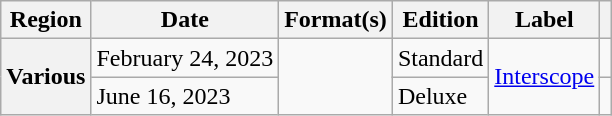<table class="wikitable plainrowheaders">
<tr>
<th scope="col">Region</th>
<th scope="col">Date</th>
<th scope="col">Format(s)</th>
<th scope="col">Edition</th>
<th scope="col">Label</th>
<th scope="col"></th>
</tr>
<tr>
<th scope="row" rowspan="2">Various</th>
<td>February 24, 2023</td>
<td rowspan="2"></td>
<td>Standard</td>
<td rowspan="2"><a href='#'>Interscope</a></td>
<td style="text-align:center;"></td>
</tr>
<tr>
<td>June 16, 2023</td>
<td>Deluxe</td>
<td style="text-align:center;"></td>
</tr>
</table>
